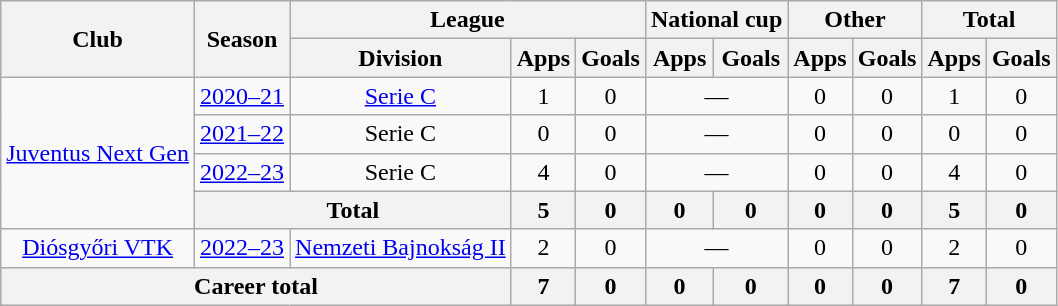<table class="wikitable" style="text-align:center">
<tr>
<th rowspan="2">Club</th>
<th rowspan="2">Season</th>
<th colspan="3">League</th>
<th colspan="2">National cup</th>
<th colspan="2">Other</th>
<th colspan="2">Total</th>
</tr>
<tr>
<th>Division</th>
<th>Apps</th>
<th>Goals</th>
<th>Apps</th>
<th>Goals</th>
<th>Apps</th>
<th>Goals</th>
<th>Apps</th>
<th>Goals</th>
</tr>
<tr>
<td rowspan="4"><a href='#'>Juventus Next Gen</a></td>
<td><a href='#'>2020–21</a></td>
<td><a href='#'>Serie C</a></td>
<td>1</td>
<td>0</td>
<td colspan="2">—</td>
<td>0</td>
<td>0</td>
<td>1</td>
<td>0</td>
</tr>
<tr>
<td><a href='#'>2021–22</a></td>
<td>Serie C</td>
<td>0</td>
<td>0</td>
<td colspan="2">—</td>
<td>0</td>
<td>0</td>
<td>0</td>
<td>0</td>
</tr>
<tr>
<td><a href='#'>2022–23</a></td>
<td>Serie C</td>
<td>4</td>
<td>0</td>
<td colspan="2">—</td>
<td>0</td>
<td>0</td>
<td>4</td>
<td>0</td>
</tr>
<tr>
<th colspan="2">Total</th>
<th>5</th>
<th>0</th>
<th>0</th>
<th>0</th>
<th>0</th>
<th>0</th>
<th>5</th>
<th>0</th>
</tr>
<tr>
<td><a href='#'>Diósgyőri VTK</a></td>
<td><a href='#'>2022–23</a></td>
<td><a href='#'>Nemzeti Bajnokság II</a></td>
<td>2</td>
<td>0</td>
<td colspan="2">—</td>
<td>0</td>
<td>0</td>
<td>2</td>
<td>0</td>
</tr>
<tr>
<th colspan="3">Career total</th>
<th>7</th>
<th>0</th>
<th>0</th>
<th>0</th>
<th>0</th>
<th>0</th>
<th>7</th>
<th>0</th>
</tr>
</table>
